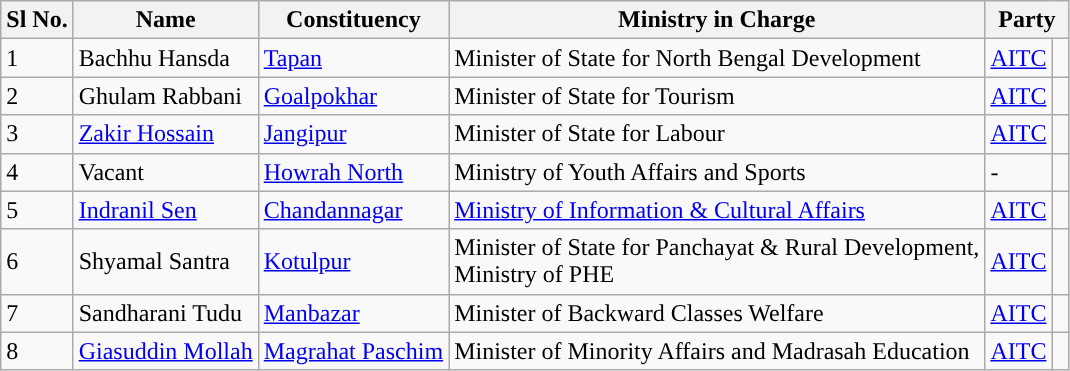<table class="wikitable">
<tr>
<th>Sl No.</th>
<th>Name</th>
<th>Constituency</th>
<th>Ministry in Charge</th>
<th colspan="2" scope="col">Party</th>
</tr>
<tr>
<td>1</td>
<td>Bachhu Hansda</td>
<td><a href='#'>Tapan</a></td>
<td>Minister of State for North Bengal Development</td>
<td><a href='#'>AITC</a></td>
<td width="4px" style="background-color: "></td>
</tr>
<tr>
<td>2</td>
<td>Ghulam Rabbani</td>
<td><a href='#'>Goalpokhar</a></td>
<td>Minister of State for Tourism</td>
<td><a href='#'>AITC</a></td>
<td width="4px" style="background-color: "></td>
</tr>
<tr>
<td>3</td>
<td><a href='#'>Zakir Hossain</a></td>
<td><a href='#'>Jangipur</a></td>
<td>Minister of State for Labour</td>
<td><a href='#'>AITC</a></td>
<td width="4px" style="background-color: "></td>
</tr>
<tr>
<td>4</td>
<td>Vacant</td>
<td><a href='#'>Howrah North</a></td>
<td>Ministry of Youth Affairs and Sports</td>
<td>-</td>
<td width="4px" style="background-color: "></td>
</tr>
<tr>
<td>5</td>
<td><a href='#'>Indranil Sen</a></td>
<td><a href='#'>Chandannagar</a></td>
<td><a href='#'>Ministry of Information & Cultural Affairs</a></td>
<td><a href='#'>AITC</a></td>
<td width="4px" style="background-color: "></td>
</tr>
<tr>
<td>6</td>
<td>Shyamal Santra</td>
<td><a href='#'>Kotulpur</a></td>
<td>Minister of State for Panchayat & Rural Development,<br>Ministry of PHE</td>
<td><a href='#'>AITC</a></td>
<td width="4px" style="background-color: "></td>
</tr>
<tr>
<td>7</td>
<td>Sandharani Tudu</td>
<td><a href='#'>Manbazar</a></td>
<td>Minister of Backward Classes Welfare</td>
<td><a href='#'>AITC</a></td>
<td width="4px" style="background-color: "></td>
</tr>
<tr>
<td>8</td>
<td><a href='#'>Giasuddin Mollah</a></td>
<td><a href='#'>Magrahat Paschim</a></td>
<td>Minister of Minority Affairs and Madrasah Education</td>
<td><a href='#'>AITC</a></td>
<td width="4px" style="background-color: "></td>
</tr>
</table>
